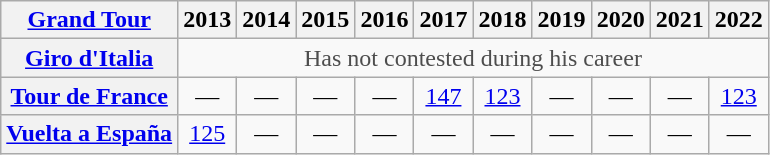<table class="wikitable plainrowheaders">
<tr>
<th scope="col"><a href='#'>Grand Tour</a></th>
<th scope="col">2013</th>
<th scope="col">2014</th>
<th scope="col">2015</th>
<th scope="col">2016</th>
<th scope="col">2017</th>
<th scope="col">2018</th>
<th scope="col">2019</th>
<th scope="col">2020</th>
<th scope="col">2021</th>
<th scope="col">2022</th>
</tr>
<tr style="text-align:center;">
<th scope="row"> <a href='#'>Giro d'Italia</a></th>
<td style="color:#4d4d4d;" colspan=10>Has not contested during his career</td>
</tr>
<tr style="text-align:center;">
<th scope="row"> <a href='#'>Tour de France</a></th>
<td>—</td>
<td>—</td>
<td>—</td>
<td>—</td>
<td><a href='#'>147</a></td>
<td><a href='#'>123</a></td>
<td>—</td>
<td>—</td>
<td>—</td>
<td><a href='#'>123</a></td>
</tr>
<tr style="text-align:center;">
<th scope="row"> <a href='#'>Vuelta a España</a></th>
<td><a href='#'>125</a></td>
<td>—</td>
<td>—</td>
<td>—</td>
<td>—</td>
<td>—</td>
<td>—</td>
<td>—</td>
<td>—</td>
<td>—</td>
</tr>
</table>
